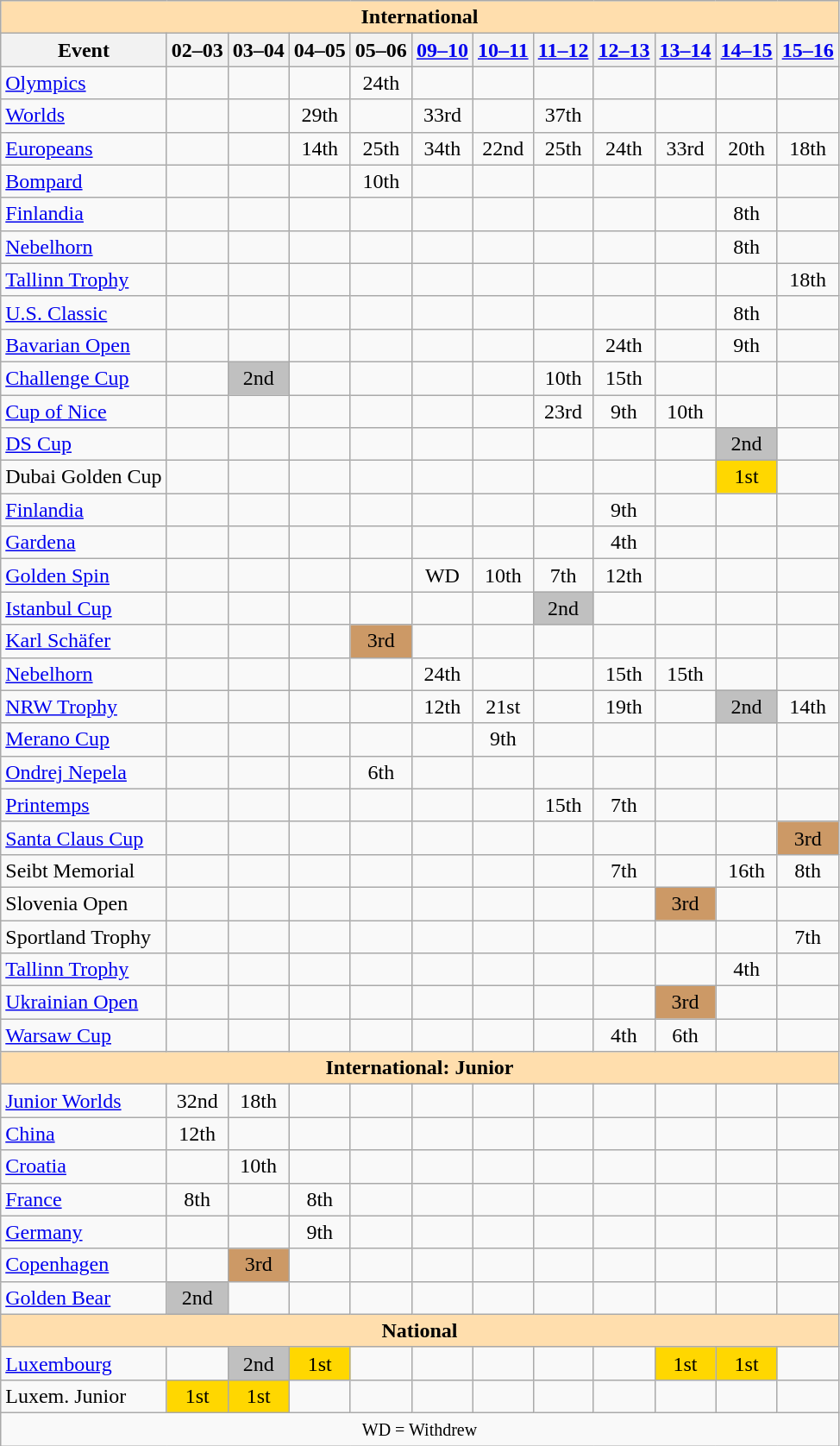<table class="wikitable" style="text-align:center">
<tr>
<th colspan="12" style="background-color: #ffdead; " align="center">International</th>
</tr>
<tr>
<th>Event</th>
<th>02–03</th>
<th>03–04</th>
<th>04–05</th>
<th>05–06</th>
<th><a href='#'>09–10</a></th>
<th><a href='#'>10–11</a></th>
<th><a href='#'>11–12</a></th>
<th><a href='#'>12–13</a></th>
<th><a href='#'>13–14</a></th>
<th><a href='#'>14–15</a></th>
<th><a href='#'>15–16</a></th>
</tr>
<tr>
<td align=left><a href='#'>Olympics</a></td>
<td></td>
<td></td>
<td></td>
<td>24th</td>
<td></td>
<td></td>
<td></td>
<td></td>
<td></td>
<td></td>
<td></td>
</tr>
<tr>
<td align=left><a href='#'>Worlds</a></td>
<td></td>
<td></td>
<td>29th</td>
<td></td>
<td>33rd</td>
<td></td>
<td>37th</td>
<td></td>
<td></td>
<td></td>
<td></td>
</tr>
<tr>
<td align=left><a href='#'>Europeans</a></td>
<td></td>
<td></td>
<td>14th</td>
<td>25th</td>
<td>34th</td>
<td>22nd</td>
<td>25th</td>
<td>24th</td>
<td>33rd</td>
<td>20th</td>
<td>18th</td>
</tr>
<tr>
<td align=left> <a href='#'>Bompard</a></td>
<td></td>
<td></td>
<td></td>
<td>10th</td>
<td></td>
<td></td>
<td></td>
<td></td>
<td></td>
<td></td>
<td></td>
</tr>
<tr>
<td align=left> <a href='#'>Finlandia</a></td>
<td></td>
<td></td>
<td></td>
<td></td>
<td></td>
<td></td>
<td></td>
<td></td>
<td></td>
<td>8th</td>
<td></td>
</tr>
<tr>
<td align=left> <a href='#'>Nebelhorn</a></td>
<td></td>
<td></td>
<td></td>
<td></td>
<td></td>
<td></td>
<td></td>
<td></td>
<td></td>
<td>8th</td>
<td></td>
</tr>
<tr>
<td align=left> <a href='#'>Tallinn Trophy</a></td>
<td></td>
<td></td>
<td></td>
<td></td>
<td></td>
<td></td>
<td></td>
<td></td>
<td></td>
<td></td>
<td>18th</td>
</tr>
<tr>
<td align=left> <a href='#'>U.S. Classic</a></td>
<td></td>
<td></td>
<td></td>
<td></td>
<td></td>
<td></td>
<td></td>
<td></td>
<td></td>
<td>8th</td>
<td></td>
</tr>
<tr>
<td align=left><a href='#'>Bavarian Open</a></td>
<td></td>
<td></td>
<td></td>
<td></td>
<td></td>
<td></td>
<td></td>
<td>24th</td>
<td></td>
<td>9th</td>
<td></td>
</tr>
<tr>
<td align=left><a href='#'>Challenge Cup</a></td>
<td></td>
<td bgcolor=silver>2nd</td>
<td></td>
<td></td>
<td></td>
<td></td>
<td>10th</td>
<td>15th</td>
<td></td>
<td></td>
<td></td>
</tr>
<tr>
<td align=left><a href='#'>Cup of Nice</a></td>
<td></td>
<td></td>
<td></td>
<td></td>
<td></td>
<td></td>
<td>23rd</td>
<td>9th</td>
<td>10th</td>
<td></td>
<td></td>
</tr>
<tr>
<td align=left><a href='#'>DS Cup</a></td>
<td></td>
<td></td>
<td></td>
<td></td>
<td></td>
<td></td>
<td></td>
<td></td>
<td></td>
<td bgcolor=silver>2nd</td>
<td></td>
</tr>
<tr>
<td align=left>Dubai Golden Cup</td>
<td></td>
<td></td>
<td></td>
<td></td>
<td></td>
<td></td>
<td></td>
<td></td>
<td></td>
<td bgcolor=gold>1st</td>
<td></td>
</tr>
<tr>
<td align=left><a href='#'>Finlandia</a></td>
<td></td>
<td></td>
<td></td>
<td></td>
<td></td>
<td></td>
<td></td>
<td>9th</td>
<td></td>
<td></td>
<td></td>
</tr>
<tr>
<td align=left><a href='#'>Gardena</a></td>
<td></td>
<td></td>
<td></td>
<td></td>
<td></td>
<td></td>
<td></td>
<td>4th</td>
<td></td>
<td></td>
<td></td>
</tr>
<tr>
<td align=left><a href='#'>Golden Spin</a></td>
<td></td>
<td></td>
<td></td>
<td></td>
<td>WD</td>
<td>10th</td>
<td>7th</td>
<td>12th</td>
<td></td>
<td></td>
<td></td>
</tr>
<tr>
<td align=left><a href='#'>Istanbul Cup</a></td>
<td></td>
<td></td>
<td></td>
<td></td>
<td></td>
<td></td>
<td bgcolor=silver>2nd</td>
<td></td>
<td></td>
<td></td>
<td></td>
</tr>
<tr>
<td align=left><a href='#'>Karl Schäfer</a></td>
<td></td>
<td></td>
<td></td>
<td bgcolor=cc9966>3rd</td>
<td></td>
<td></td>
<td></td>
<td></td>
<td></td>
<td></td>
<td></td>
</tr>
<tr>
<td align=left><a href='#'>Nebelhorn</a></td>
<td></td>
<td></td>
<td></td>
<td></td>
<td>24th</td>
<td></td>
<td></td>
<td>15th</td>
<td>15th</td>
<td></td>
<td></td>
</tr>
<tr>
<td align=left><a href='#'>NRW Trophy</a></td>
<td></td>
<td></td>
<td></td>
<td></td>
<td>12th</td>
<td>21st</td>
<td></td>
<td>19th</td>
<td></td>
<td bgcolor=silver>2nd</td>
<td>14th</td>
</tr>
<tr>
<td align=left><a href='#'>Merano Cup</a></td>
<td></td>
<td></td>
<td></td>
<td></td>
<td></td>
<td>9th</td>
<td></td>
<td></td>
<td></td>
<td></td>
<td></td>
</tr>
<tr>
<td align=left><a href='#'>Ondrej Nepela</a></td>
<td></td>
<td></td>
<td></td>
<td>6th</td>
<td></td>
<td></td>
<td></td>
<td></td>
<td></td>
<td></td>
<td></td>
</tr>
<tr>
<td align=left><a href='#'>Printemps</a></td>
<td></td>
<td></td>
<td></td>
<td></td>
<td></td>
<td></td>
<td>15th</td>
<td>7th</td>
<td></td>
<td></td>
<td></td>
</tr>
<tr>
<td align=left><a href='#'>Santa Claus Cup</a></td>
<td></td>
<td></td>
<td></td>
<td></td>
<td></td>
<td></td>
<td></td>
<td></td>
<td></td>
<td></td>
<td bgcolor=cc9966>3rd</td>
</tr>
<tr>
<td align=left>Seibt Memorial</td>
<td></td>
<td></td>
<td></td>
<td></td>
<td></td>
<td></td>
<td></td>
<td>7th</td>
<td></td>
<td>16th</td>
<td>8th</td>
</tr>
<tr>
<td align=left>Slovenia Open</td>
<td></td>
<td></td>
<td></td>
<td></td>
<td></td>
<td></td>
<td></td>
<td></td>
<td bgcolor=cc9966>3rd</td>
<td></td>
<td></td>
</tr>
<tr>
<td align=left>Sportland Trophy</td>
<td></td>
<td></td>
<td></td>
<td></td>
<td></td>
<td></td>
<td></td>
<td></td>
<td></td>
<td></td>
<td>7th</td>
</tr>
<tr>
<td align=left><a href='#'>Tallinn Trophy</a></td>
<td></td>
<td></td>
<td></td>
<td></td>
<td></td>
<td></td>
<td></td>
<td></td>
<td></td>
<td>4th</td>
<td></td>
</tr>
<tr>
<td align=left><a href='#'>Ukrainian Open</a></td>
<td></td>
<td></td>
<td></td>
<td></td>
<td></td>
<td></td>
<td></td>
<td></td>
<td bgcolor=cc9966>3rd</td>
<td></td>
<td></td>
</tr>
<tr>
<td align=left><a href='#'>Warsaw Cup</a></td>
<td></td>
<td></td>
<td></td>
<td></td>
<td></td>
<td></td>
<td></td>
<td>4th</td>
<td>6th</td>
<td></td>
<td></td>
</tr>
<tr>
<th colspan="12" style="background-color: #ffdead; " align="center">International: Junior</th>
</tr>
<tr>
<td align=left><a href='#'>Junior Worlds</a></td>
<td>32nd</td>
<td>18th</td>
<td></td>
<td></td>
<td></td>
<td></td>
<td></td>
<td></td>
<td></td>
<td></td>
<td></td>
</tr>
<tr>
<td align=left> <a href='#'>China</a></td>
<td>12th</td>
<td></td>
<td></td>
<td></td>
<td></td>
<td></td>
<td></td>
<td></td>
<td></td>
<td></td>
<td></td>
</tr>
<tr>
<td align=left> <a href='#'>Croatia</a></td>
<td></td>
<td>10th</td>
<td></td>
<td></td>
<td></td>
<td></td>
<td></td>
<td></td>
<td></td>
<td></td>
<td></td>
</tr>
<tr>
<td align=left> <a href='#'>France</a></td>
<td>8th</td>
<td></td>
<td>8th</td>
<td></td>
<td></td>
<td></td>
<td></td>
<td></td>
<td></td>
<td></td>
<td></td>
</tr>
<tr>
<td align=left> <a href='#'>Germany</a></td>
<td></td>
<td></td>
<td>9th</td>
<td></td>
<td></td>
<td></td>
<td></td>
<td></td>
<td></td>
<td></td>
<td></td>
</tr>
<tr>
<td align=left><a href='#'>Copenhagen</a></td>
<td></td>
<td bgcolor=cc9966>3rd</td>
<td></td>
<td></td>
<td></td>
<td></td>
<td></td>
<td></td>
<td></td>
<td></td>
<td></td>
</tr>
<tr>
<td align=left><a href='#'>Golden Bear</a></td>
<td bgcolor="silver">2nd</td>
<td></td>
<td></td>
<td></td>
<td></td>
<td></td>
<td></td>
<td></td>
<td></td>
<td></td>
<td></td>
</tr>
<tr>
<th colspan="12" style="background-color: #ffdead; " align="center">National</th>
</tr>
<tr>
<td align="left"><a href='#'>Luxembourg</a></td>
<td></td>
<td bgcolor="silver">2nd</td>
<td bgcolor="gold">1st</td>
<td></td>
<td></td>
<td></td>
<td></td>
<td></td>
<td bgcolor="gold">1st</td>
<td bgcolor="gold">1st</td>
<td></td>
</tr>
<tr>
<td align="left">Luxem. Junior</td>
<td bgcolor="gold">1st</td>
<td bgcolor="gold">1st</td>
<td></td>
<td></td>
<td></td>
<td></td>
<td></td>
<td></td>
<td></td>
<td></td>
<td></td>
</tr>
<tr>
<td colspan="12" align="center"><small> WD = Withdrew </small></td>
</tr>
</table>
